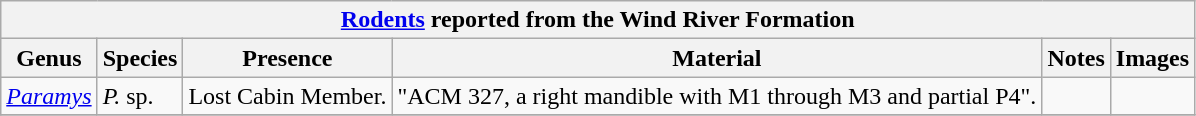<table class="wikitable" align="center">
<tr>
<th colspan="6" align="center"><strong><a href='#'>Rodents</a> reported from the Wind River Formation</strong></th>
</tr>
<tr>
<th>Genus</th>
<th>Species</th>
<th>Presence</th>
<th><strong>Material</strong></th>
<th>Notes</th>
<th>Images</th>
</tr>
<tr>
<td><em><a href='#'>Paramys</a></em></td>
<td><em>P.</em> sp.</td>
<td>Lost Cabin Member.</td>
<td>"ACM 327, a right mandible with M1 through M3 and partial P4".</td>
<td></td>
<td></td>
</tr>
<tr>
</tr>
</table>
